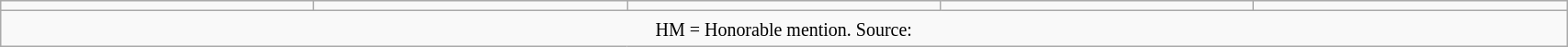<table class="wikitable" style="width: 90%;text-align: center;">
<tr align="center">
<td></td>
<td></td>
<td></td>
<td></td>
<td></td>
</tr>
<tr>
<td colspan="5"><small>HM = Honorable mention. Source: </small></td>
</tr>
</table>
